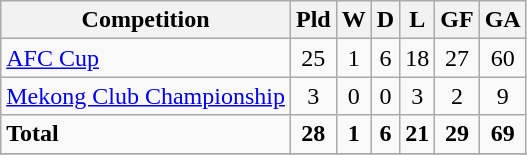<table class="wikitable">
<tr>
<th>Competition</th>
<th>Pld</th>
<th>W</th>
<th>D</th>
<th>L</th>
<th>GF</th>
<th>GA</th>
</tr>
<tr>
<td><a href='#'>AFC Cup</a></td>
<td style="text-align:center;">25</td>
<td style="text-align:center;">1</td>
<td style="text-align:center;">6</td>
<td style="text-align:center;">18</td>
<td style="text-align:center;">27</td>
<td style="text-align:center;">60</td>
</tr>
<tr>
<td><a href='#'>Mekong Club Championship</a></td>
<td style="text-align:center;">3</td>
<td style="text-align:center;">0</td>
<td style="text-align:center;">0</td>
<td style="text-align:center;">3</td>
<td style="text-align:center;">2</td>
<td style="text-align:center;">9</td>
</tr>
<tr>
<td><strong>Total</strong></td>
<td style="text-align:center;"><strong>28</strong></td>
<td style="text-align:center;"><strong>1</strong></td>
<td style="text-align:center;"><strong>6</strong></td>
<td style="text-align:center;"><strong>21</strong></td>
<td style="text-align:center;"><strong>29</strong></td>
<td style="text-align:center;"><strong>69</strong></td>
</tr>
<tr>
</tr>
</table>
